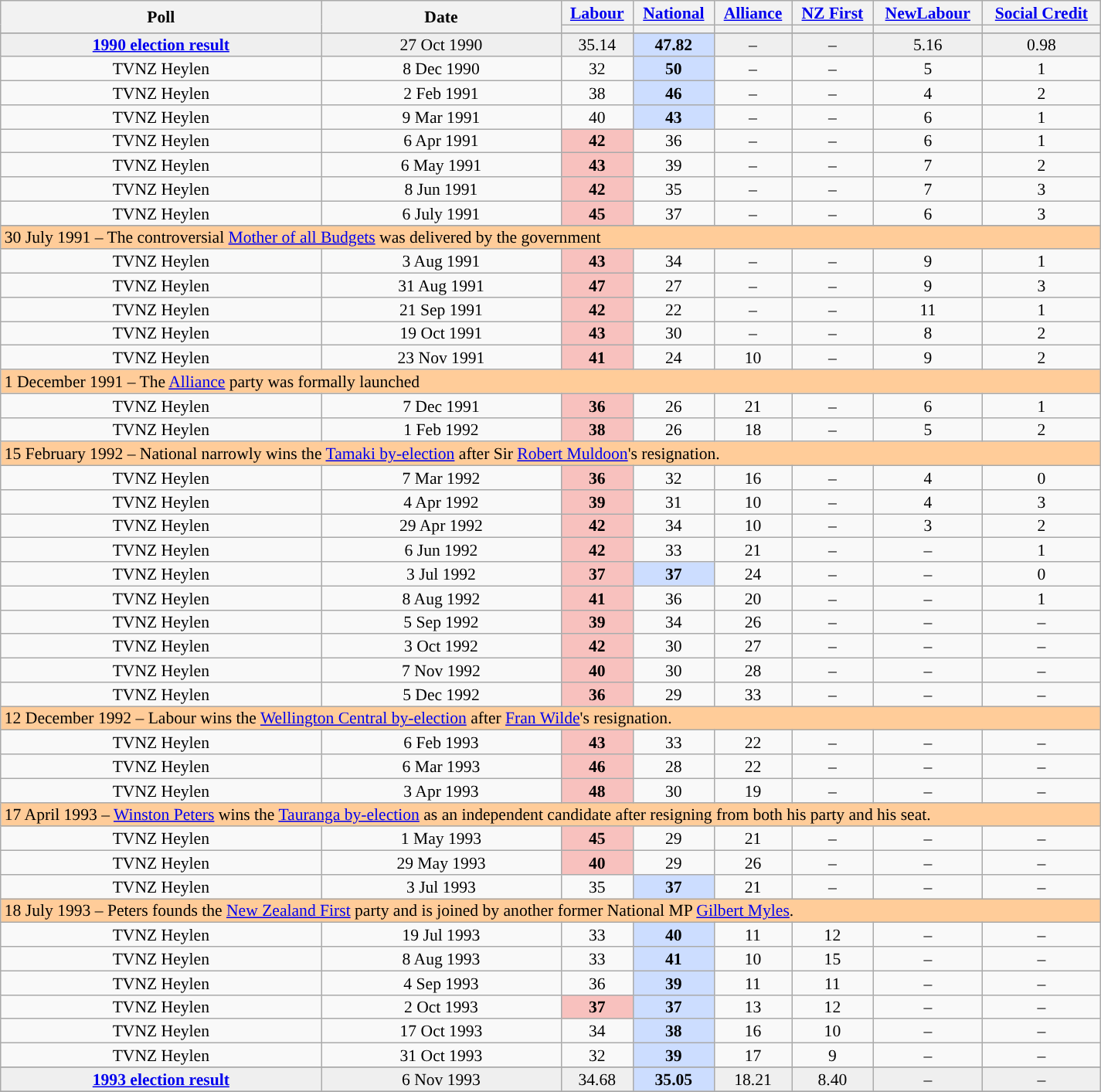<table class="wikitable sortable" style="width:950px;font-size:90%;line-height:14px;text-align:center;">
<tr>
<th style="width:270px;" rowspan="2">Poll</th>
<th style="width:200px;" rowspan="2">Date</th>
<th><a href='#'>Labour</a></th>
<th><a href='#'>National</a></th>
<th><a href='#'>Alliance</a></th>
<th><a href='#'>NZ First</a></th>
<th><a href='#'>NewLabour</a></th>
<th><a href='#'>Social Credit</a></th>
</tr>
<tr>
<th class="unsortable" style="color:inherit;background:"></th>
<th class="unsortable" style="color:inherit;background:"></th>
<th class="unsortable" style="color:inherit;background:"></th>
<th class="unsortable" style="color:inherit;background:"></th>
<th class="unsortable" style="color:inherit;background:"></th>
<th class="unsortable" style="color:inherit;background:"></th>
</tr>
<tr>
</tr>
<tr style="background:#EFEFEF; font-weight:italic;">
<td><strong><a href='#'>1990 election result</a></strong></td>
<td data-sort-value="1990-10-27">27 Oct 1990</td>
<td>35.14</td>
<td style="background:#CCDDFF"><strong>47.82</strong></td>
<td>–</td>
<td>–</td>
<td>5.16</td>
<td>0.98</td>
</tr>
<tr>
<td>TVNZ Heylen</td>
<td data-sort-value="1990-12-08">8 Dec 1990</td>
<td>32</td>
<td style="background:#CCDDFF"><strong>50</strong></td>
<td>–</td>
<td>–</td>
<td>5</td>
<td>1</td>
</tr>
<tr>
<td>TVNZ Heylen</td>
<td data-sort-value="1991-02-02">2 Feb 1991</td>
<td>38</td>
<td style="background:#CCDDFF"><strong>46</strong></td>
<td>–</td>
<td>–</td>
<td>4</td>
<td>2</td>
</tr>
<tr>
<td>TVNZ Heylen</td>
<td data-sort-value="1991-03-09">9 Mar 1991</td>
<td>40</td>
<td style="background:#CCDDFF"><strong>43</strong></td>
<td>–</td>
<td>–</td>
<td>6</td>
<td>1</td>
</tr>
<tr>
<td>TVNZ Heylen</td>
<td data-sort-value="1991-04-06">6 Apr 1991</td>
<td style="background:#F8C1BE"><strong>42</strong></td>
<td>36</td>
<td>–</td>
<td>–</td>
<td>6</td>
<td>1</td>
</tr>
<tr>
<td>TVNZ Heylen</td>
<td data-sort-value="1991-05-06">6 May 1991</td>
<td style="background:#F8C1BE"><strong>43</strong></td>
<td>39</td>
<td>–</td>
<td>–</td>
<td>7</td>
<td>2</td>
</tr>
<tr>
<td>TVNZ Heylen</td>
<td data-sort-value="1991-06-08">8 Jun 1991</td>
<td style="background:#F8C1BE"><strong>42</strong></td>
<td>35</td>
<td>–</td>
<td>–</td>
<td>7</td>
<td>3</td>
</tr>
<tr>
<td>TVNZ Heylen</td>
<td data-sort-value="1991-07-06">6 July 1991</td>
<td style="background:#F8C1BE"><strong>45</strong></td>
<td>37</td>
<td>–</td>
<td>–</td>
<td>6</td>
<td>3</td>
</tr>
<tr>
</tr>
<tr>
<td colspan="8" style="background:#fc9;text-align:left;">30 July 1991 – The controversial <a href='#'>Mother of all Budgets</a> was delivered by the government</td>
</tr>
<tr>
<td>TVNZ Heylen</td>
<td data-sort-value="1991-08-03">3 Aug 1991</td>
<td style="background:#F8C1BE"><strong>43</strong></td>
<td>34</td>
<td>–</td>
<td>–</td>
<td>9</td>
<td>1</td>
</tr>
<tr>
<td>TVNZ Heylen</td>
<td data-sort-value="1991-08-31">31 Aug 1991</td>
<td style="background:#F8C1BE"><strong>47</strong></td>
<td>27</td>
<td>–</td>
<td>–</td>
<td>9</td>
<td>3</td>
</tr>
<tr>
<td>TVNZ Heylen</td>
<td data-sort-value="1991-09-21">21 Sep 1991</td>
<td style="background:#F8C1BE"><strong>42</strong></td>
<td>22</td>
<td>–</td>
<td>–</td>
<td>11</td>
<td>1</td>
</tr>
<tr>
<td>TVNZ Heylen</td>
<td data-sort-value="1991-10-19">19 Oct 1991</td>
<td style="background:#F8C1BE"><strong>43</strong></td>
<td>30</td>
<td>–</td>
<td>–</td>
<td>8</td>
<td>2</td>
</tr>
<tr>
<td>TVNZ Heylen</td>
<td data-sort-value="1991-11-23">23 Nov 1991</td>
<td style="background:#F8C1BE"><strong>41</strong></td>
<td>24</td>
<td>10</td>
<td>–</td>
<td>9</td>
<td>2</td>
</tr>
<tr>
<td colspan="8" style="background:#fc9;text-align:left;">1 December 1991 – The <a href='#'>Alliance</a> party was formally launched</td>
</tr>
<tr>
<td>TVNZ Heylen</td>
<td data-sort-value="1991-12-07">7 Dec 1991</td>
<td style="background:#F8C1BE"><strong>36</strong></td>
<td>26</td>
<td>21</td>
<td>–</td>
<td>6</td>
<td>1</td>
</tr>
<tr>
<td>TVNZ Heylen</td>
<td data-sort-value="1992-02-01">1 Feb 1992</td>
<td style="background:#F8C1BE"><strong>38</strong></td>
<td>26</td>
<td>18</td>
<td>–</td>
<td>5</td>
<td>2</td>
</tr>
<tr>
<td colspan="8" style="background:#fc9;text-align:left;">15 February 1992 – National narrowly wins the <a href='#'>Tamaki by-election</a> after Sir <a href='#'>Robert Muldoon</a>'s resignation.</td>
</tr>
<tr>
<td>TVNZ Heylen</td>
<td data-sort-value="1992-03-07">7 Mar 1992</td>
<td style="background:#F8C1BE"><strong>36</strong></td>
<td>32</td>
<td>16</td>
<td>–</td>
<td>4</td>
<td>0</td>
</tr>
<tr>
<td>TVNZ Heylen</td>
<td data-sort-value="1992-04-04">4 Apr 1992</td>
<td style="background:#F8C1BE"><strong>39</strong></td>
<td>31</td>
<td>10</td>
<td>–</td>
<td>4</td>
<td>3</td>
</tr>
<tr>
<td>TVNZ Heylen</td>
<td data-sort-value="1992-04-29">29 Apr 1992</td>
<td style="background:#F8C1BE"><strong>42</strong></td>
<td>34</td>
<td>10</td>
<td>–</td>
<td>3</td>
<td>2</td>
</tr>
<tr>
<td>TVNZ Heylen</td>
<td data-sort-value="1992-06-06">6 Jun 1992</td>
<td style="background:#F8C1BE"><strong>42</strong></td>
<td>33</td>
<td>21</td>
<td>–</td>
<td>–</td>
<td>1</td>
</tr>
<tr>
<td>TVNZ Heylen</td>
<td data-sort-value="1992-07-03">3 Jul 1992</td>
<td style="background:#F8C1BE"><strong>37</strong></td>
<td style="background:#CCDDFF"><strong>37</strong></td>
<td>24</td>
<td>–</td>
<td>–</td>
<td>0</td>
</tr>
<tr>
<td>TVNZ Heylen</td>
<td data-sort-value="1992-08-08">8 Aug 1992</td>
<td style="background:#F8C1BE"><strong>41</strong></td>
<td>36</td>
<td>20</td>
<td>–</td>
<td>–</td>
<td>1</td>
</tr>
<tr>
<td>TVNZ Heylen</td>
<td data-sort-value="1992-09-05">5 Sep 1992</td>
<td style="background:#F8C1BE"><strong>39</strong></td>
<td>34</td>
<td>26</td>
<td>–</td>
<td>–</td>
<td>–</td>
</tr>
<tr>
<td>TVNZ Heylen</td>
<td data-sort-value="1992-10-03">3 Oct 1992</td>
<td style="background:#F8C1BE"><strong>42</strong></td>
<td>30</td>
<td>27</td>
<td>–</td>
<td>–</td>
<td>–</td>
</tr>
<tr>
<td>TVNZ Heylen</td>
<td data-sort-value="1992-11-07">7 Nov 1992</td>
<td style="background:#F8C1BE"><strong>40</strong></td>
<td>30</td>
<td>28</td>
<td>–</td>
<td>–</td>
<td>–</td>
</tr>
<tr>
<td>TVNZ Heylen</td>
<td data-sort-value="1992-12-05">5 Dec 1992</td>
<td style="background:#F8C1BE"><strong>36</strong></td>
<td>29</td>
<td>33</td>
<td>–</td>
<td>–</td>
<td>–</td>
</tr>
<tr>
<td colspan="8" style="background:#fc9;text-align:left;">12 December 1992 – Labour wins the <a href='#'>Wellington Central by-election</a> after <a href='#'>Fran Wilde</a>'s resignation.</td>
</tr>
<tr>
<td>TVNZ Heylen</td>
<td data-sort-value="1993-02-06">6 Feb 1993</td>
<td style="background:#F8C1BE"><strong>43</strong></td>
<td>33</td>
<td>22</td>
<td>–</td>
<td>–</td>
<td>–</td>
</tr>
<tr>
<td>TVNZ Heylen</td>
<td data-sort-value="1993-03-06">6 Mar 1993</td>
<td style="background:#F8C1BE"><strong>46</strong></td>
<td>28</td>
<td>22</td>
<td>–</td>
<td>–</td>
<td>–</td>
</tr>
<tr>
<td>TVNZ Heylen</td>
<td data-sort-value="1993-04-03">3 Apr 1993</td>
<td style="background:#F8C1BE"><strong>48</strong></td>
<td>30</td>
<td>19</td>
<td>–</td>
<td>–</td>
<td>–</td>
</tr>
<tr>
<td colspan="8" style="background:#fc9;text-align:left;">17 April 1993 – <a href='#'>Winston Peters</a> wins the <a href='#'>Tauranga by-election</a> as an independent candidate after resigning from both his party and his seat.</td>
</tr>
<tr>
<td>TVNZ Heylen</td>
<td data-sort-value="1993-05-01">1 May 1993</td>
<td style="background:#F8C1BE"><strong>45</strong></td>
<td>29</td>
<td>21</td>
<td>–</td>
<td>–</td>
<td>–</td>
</tr>
<tr>
<td>TVNZ Heylen</td>
<td data-sort-value="1993-05-29">29 May 1993</td>
<td style="background:#F8C1BE"><strong>40</strong></td>
<td>29</td>
<td>26</td>
<td>–</td>
<td>–</td>
<td>–</td>
</tr>
<tr>
<td>TVNZ Heylen</td>
<td data-sort-value="1993-07-03">3 Jul 1993</td>
<td>35</td>
<td style="background:#CCDDFF"><strong>37</strong></td>
<td>21</td>
<td>–</td>
<td>–</td>
<td>–</td>
</tr>
<tr>
<td colspan="8" style="background:#fc9;text-align:left;">18 July 1993 – Peters founds the <a href='#'>New Zealand First</a> party and is joined by another former National MP <a href='#'>Gilbert Myles</a>.</td>
</tr>
<tr>
<td>TVNZ Heylen</td>
<td data-sort-value="1993-07-19">19 Jul 1993</td>
<td>33</td>
<td style="background:#CCDDFF"><strong>40</strong></td>
<td>11</td>
<td>12</td>
<td>–</td>
<td>–</td>
</tr>
<tr>
<td>TVNZ Heylen</td>
<td data-sort-value="1993-08-08">8 Aug 1993</td>
<td>33</td>
<td style="background:#CCDDFF"><strong>41</strong></td>
<td>10</td>
<td>15</td>
<td>–</td>
<td>–</td>
</tr>
<tr>
<td>TVNZ Heylen</td>
<td data-sort-value="1993-09-04">4 Sep 1993</td>
<td>36</td>
<td style="background:#CCDDFF"><strong>39</strong></td>
<td>11</td>
<td>11</td>
<td>–</td>
<td>–</td>
</tr>
<tr>
<td>TVNZ Heylen</td>
<td data-sort-value="1993-10-02">2 Oct 1993</td>
<td style="background:#F8C1BE"><strong>37</strong></td>
<td style="background:#CCDDFF"><strong>37</strong></td>
<td>13</td>
<td>12</td>
<td>–</td>
<td>–</td>
</tr>
<tr>
<td>TVNZ Heylen</td>
<td data-sort-value="1993-10-17">17 Oct 1993</td>
<td>34</td>
<td style="background:#CCDDFF"><strong>38</strong></td>
<td>16</td>
<td>10</td>
<td>–</td>
<td>–</td>
</tr>
<tr>
<td>TVNZ Heylen</td>
<td data-sort-value="1993-10-31">31 Oct 1993</td>
<td>32</td>
<td style="background:#CCDDFF"><strong>39</strong></td>
<td>17</td>
<td>9</td>
<td>–</td>
<td>–</td>
</tr>
<tr>
</tr>
<tr style="background:#EFEFEF; font-weight:italic;">
<td><strong><a href='#'>1993 election result</a></strong></td>
<td data-sort-value="1993-11-06">6 Nov 1993</td>
<td>34.68</td>
<td style="background:#CCDDFF"><strong>35.05</strong></td>
<td>18.21</td>
<td>8.40</td>
<td>–</td>
<td>–</td>
</tr>
<tr>
</tr>
</table>
